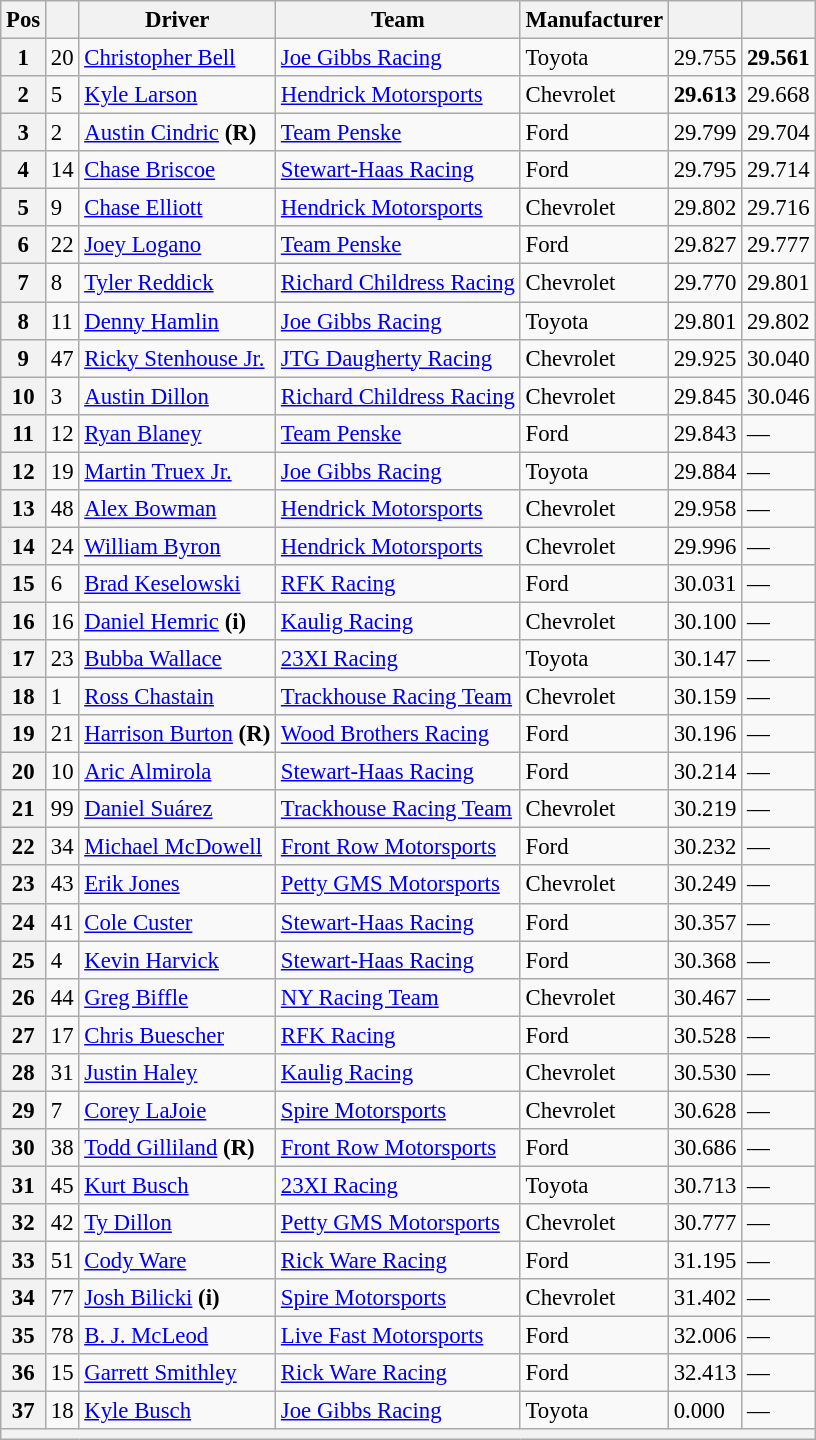<table class="wikitable" style="font-size:95%">
<tr>
<th>Pos</th>
<th></th>
<th>Driver</th>
<th>Team</th>
<th>Manufacturer</th>
<th></th>
<th></th>
</tr>
<tr>
<th>1</th>
<td>20</td>
<td><a href='#'>Christopher Bell</a></td>
<td><a href='#'>Joe Gibbs Racing</a></td>
<td>Toyota</td>
<td>29.755</td>
<td><strong>29.561</strong></td>
</tr>
<tr>
<th>2</th>
<td>5</td>
<td><a href='#'>Kyle Larson</a></td>
<td><a href='#'>Hendrick Motorsports</a></td>
<td>Chevrolet</td>
<td><strong>29.613</strong></td>
<td>29.668</td>
</tr>
<tr>
<th>3</th>
<td>2</td>
<td><a href='#'>Austin Cindric</a> <strong>(R)</strong></td>
<td><a href='#'>Team Penske</a></td>
<td>Ford</td>
<td>29.799</td>
<td>29.704</td>
</tr>
<tr>
<th>4</th>
<td>14</td>
<td><a href='#'>Chase Briscoe</a></td>
<td><a href='#'>Stewart-Haas Racing</a></td>
<td>Ford</td>
<td>29.795</td>
<td>29.714</td>
</tr>
<tr>
<th>5</th>
<td>9</td>
<td><a href='#'>Chase Elliott</a></td>
<td><a href='#'>Hendrick Motorsports</a></td>
<td>Chevrolet</td>
<td>29.802</td>
<td>29.716</td>
</tr>
<tr>
<th>6</th>
<td>22</td>
<td><a href='#'>Joey Logano</a></td>
<td><a href='#'>Team Penske</a></td>
<td>Ford</td>
<td>29.827</td>
<td>29.777</td>
</tr>
<tr>
<th>7</th>
<td>8</td>
<td><a href='#'>Tyler Reddick</a></td>
<td><a href='#'>Richard Childress Racing</a></td>
<td>Chevrolet</td>
<td>29.770</td>
<td>29.801</td>
</tr>
<tr>
<th>8</th>
<td>11</td>
<td><a href='#'>Denny Hamlin</a></td>
<td><a href='#'>Joe Gibbs Racing</a></td>
<td>Toyota</td>
<td>29.801</td>
<td>29.802</td>
</tr>
<tr>
<th>9</th>
<td>47</td>
<td><a href='#'>Ricky Stenhouse Jr.</a></td>
<td><a href='#'>JTG Daugherty Racing</a></td>
<td>Chevrolet</td>
<td>29.925</td>
<td>30.040</td>
</tr>
<tr>
<th>10</th>
<td>3</td>
<td><a href='#'>Austin Dillon</a></td>
<td><a href='#'>Richard Childress Racing</a></td>
<td>Chevrolet</td>
<td>29.845</td>
<td>30.046</td>
</tr>
<tr>
<th>11</th>
<td>12</td>
<td><a href='#'>Ryan Blaney</a></td>
<td><a href='#'>Team Penske</a></td>
<td>Ford</td>
<td>29.843</td>
<td>—</td>
</tr>
<tr>
<th>12</th>
<td>19</td>
<td><a href='#'>Martin Truex Jr.</a></td>
<td><a href='#'>Joe Gibbs Racing</a></td>
<td>Toyota</td>
<td>29.884</td>
<td>—</td>
</tr>
<tr>
<th>13</th>
<td>48</td>
<td><a href='#'>Alex Bowman</a></td>
<td><a href='#'>Hendrick Motorsports</a></td>
<td>Chevrolet</td>
<td>29.958</td>
<td>—</td>
</tr>
<tr>
<th>14</th>
<td>24</td>
<td><a href='#'>William Byron</a></td>
<td><a href='#'>Hendrick Motorsports</a></td>
<td>Chevrolet</td>
<td>29.996</td>
<td>—</td>
</tr>
<tr>
<th>15</th>
<td>6</td>
<td><a href='#'>Brad Keselowski</a></td>
<td><a href='#'>RFK Racing</a></td>
<td>Ford</td>
<td>30.031</td>
<td>—</td>
</tr>
<tr>
<th>16</th>
<td>16</td>
<td><a href='#'>Daniel Hemric</a> <strong>(i)</strong></td>
<td><a href='#'>Kaulig Racing</a></td>
<td>Chevrolet</td>
<td>30.100</td>
<td>—</td>
</tr>
<tr>
<th>17</th>
<td>23</td>
<td><a href='#'>Bubba Wallace</a></td>
<td><a href='#'>23XI Racing</a></td>
<td>Toyota</td>
<td>30.147</td>
<td>—</td>
</tr>
<tr>
<th>18</th>
<td>1</td>
<td><a href='#'>Ross Chastain</a></td>
<td><a href='#'>Trackhouse Racing Team</a></td>
<td>Chevrolet</td>
<td>30.159</td>
<td>—</td>
</tr>
<tr>
<th>19</th>
<td>21</td>
<td><a href='#'>Harrison Burton</a> <strong>(R)</strong></td>
<td><a href='#'>Wood Brothers Racing</a></td>
<td>Ford</td>
<td>30.196</td>
<td>—</td>
</tr>
<tr>
<th>20</th>
<td>10</td>
<td><a href='#'>Aric Almirola</a></td>
<td><a href='#'>Stewart-Haas Racing</a></td>
<td>Ford</td>
<td>30.214</td>
<td>—</td>
</tr>
<tr>
<th>21</th>
<td>99</td>
<td><a href='#'>Daniel Suárez</a></td>
<td><a href='#'>Trackhouse Racing Team</a></td>
<td>Chevrolet</td>
<td>30.219</td>
<td>—</td>
</tr>
<tr>
<th>22</th>
<td>34</td>
<td><a href='#'>Michael McDowell</a></td>
<td><a href='#'>Front Row Motorsports</a></td>
<td>Ford</td>
<td>30.232</td>
<td>—</td>
</tr>
<tr>
<th>23</th>
<td>43</td>
<td><a href='#'>Erik Jones</a></td>
<td><a href='#'>Petty GMS Motorsports</a></td>
<td>Chevrolet</td>
<td>30.249</td>
<td>—</td>
</tr>
<tr>
<th>24</th>
<td>41</td>
<td><a href='#'>Cole Custer</a></td>
<td><a href='#'>Stewart-Haas Racing</a></td>
<td>Ford</td>
<td>30.357</td>
<td>—</td>
</tr>
<tr>
<th>25</th>
<td>4</td>
<td><a href='#'>Kevin Harvick</a></td>
<td><a href='#'>Stewart-Haas Racing</a></td>
<td>Ford</td>
<td>30.368</td>
<td>—</td>
</tr>
<tr>
<th>26</th>
<td>44</td>
<td><a href='#'>Greg Biffle</a></td>
<td><a href='#'>NY Racing Team</a></td>
<td>Chevrolet</td>
<td>30.467</td>
<td>—</td>
</tr>
<tr>
<th>27</th>
<td>17</td>
<td><a href='#'>Chris Buescher</a></td>
<td><a href='#'>RFK Racing</a></td>
<td>Ford</td>
<td>30.528</td>
<td>—</td>
</tr>
<tr>
<th>28</th>
<td>31</td>
<td><a href='#'>Justin Haley</a></td>
<td><a href='#'>Kaulig Racing</a></td>
<td>Chevrolet</td>
<td>30.530</td>
<td>—</td>
</tr>
<tr>
<th>29</th>
<td>7</td>
<td><a href='#'>Corey LaJoie</a></td>
<td><a href='#'>Spire Motorsports</a></td>
<td>Chevrolet</td>
<td>30.628</td>
<td>—</td>
</tr>
<tr>
<th>30</th>
<td>38</td>
<td><a href='#'>Todd Gilliland</a> <strong>(R)</strong></td>
<td><a href='#'>Front Row Motorsports</a></td>
<td>Ford</td>
<td>30.686</td>
<td>—</td>
</tr>
<tr>
<th>31</th>
<td>45</td>
<td><a href='#'>Kurt Busch</a></td>
<td><a href='#'>23XI Racing</a></td>
<td>Toyota</td>
<td>30.713</td>
<td>—</td>
</tr>
<tr>
<th>32</th>
<td>42</td>
<td><a href='#'>Ty Dillon</a></td>
<td><a href='#'>Petty GMS Motorsports</a></td>
<td>Chevrolet</td>
<td>30.777</td>
<td>—</td>
</tr>
<tr>
<th>33</th>
<td>51</td>
<td><a href='#'>Cody Ware</a></td>
<td><a href='#'>Rick Ware Racing</a></td>
<td>Ford</td>
<td>31.195</td>
<td>—</td>
</tr>
<tr>
<th>34</th>
<td>77</td>
<td><a href='#'>Josh Bilicki</a> <strong>(i)</strong></td>
<td><a href='#'>Spire Motorsports</a></td>
<td>Chevrolet</td>
<td>31.402</td>
<td>—</td>
</tr>
<tr>
<th>35</th>
<td>78</td>
<td><a href='#'>B. J. McLeod</a></td>
<td><a href='#'>Live Fast Motorsports</a></td>
<td>Ford</td>
<td>32.006</td>
<td>—</td>
</tr>
<tr>
<th>36</th>
<td>15</td>
<td><a href='#'>Garrett Smithley</a></td>
<td><a href='#'>Rick Ware Racing</a></td>
<td>Ford</td>
<td>32.413</td>
<td>—</td>
</tr>
<tr>
<th>37</th>
<td>18</td>
<td><a href='#'>Kyle Busch</a></td>
<td><a href='#'>Joe Gibbs Racing</a></td>
<td>Toyota</td>
<td>0.000</td>
<td>—</td>
</tr>
<tr>
<th colspan="7"></th>
</tr>
</table>
